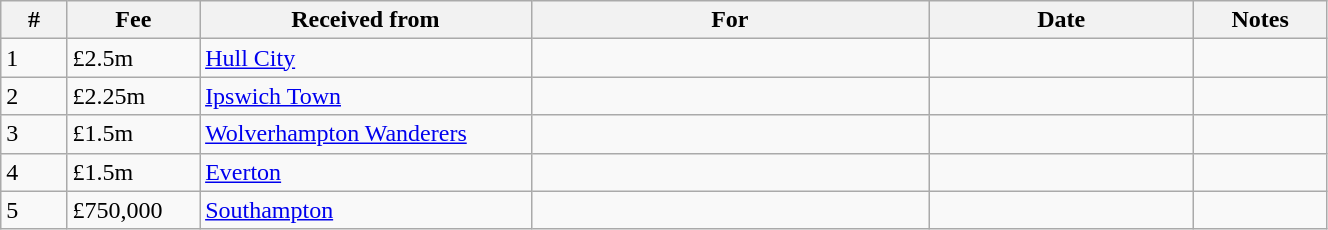<table class="wikitable sortable" style="width:70%;">
<tr>
<th width=5%>#</th>
<th width=10%>Fee</th>
<th width=25%>Received from</th>
<th width=30%>For</th>
<th width=20%>Date</th>
<th style="width:10%;" class="unsortable">Notes</th>
</tr>
<tr>
<td>1</td>
<td>£2.5m</td>
<td><a href='#'>Hull City</a></td>
<td> </td>
<td></td>
<td align=center></td>
</tr>
<tr>
<td>2</td>
<td>£2.25m</td>
<td><a href='#'>Ipswich Town</a></td>
<td> </td>
<td></td>
<td align=center></td>
</tr>
<tr>
<td>3</td>
<td>£1.5m</td>
<td><a href='#'>Wolverhampton Wanderers</a></td>
<td> </td>
<td></td>
<td align=center></td>
</tr>
<tr>
<td>4</td>
<td>£1.5m</td>
<td><a href='#'>Everton</a></td>
<td> </td>
<td></td>
<td align=center></td>
</tr>
<tr>
<td>5</td>
<td>£750,000</td>
<td><a href='#'>Southampton</a></td>
<td> </td>
<td></td>
<td align=center></td>
</tr>
</table>
